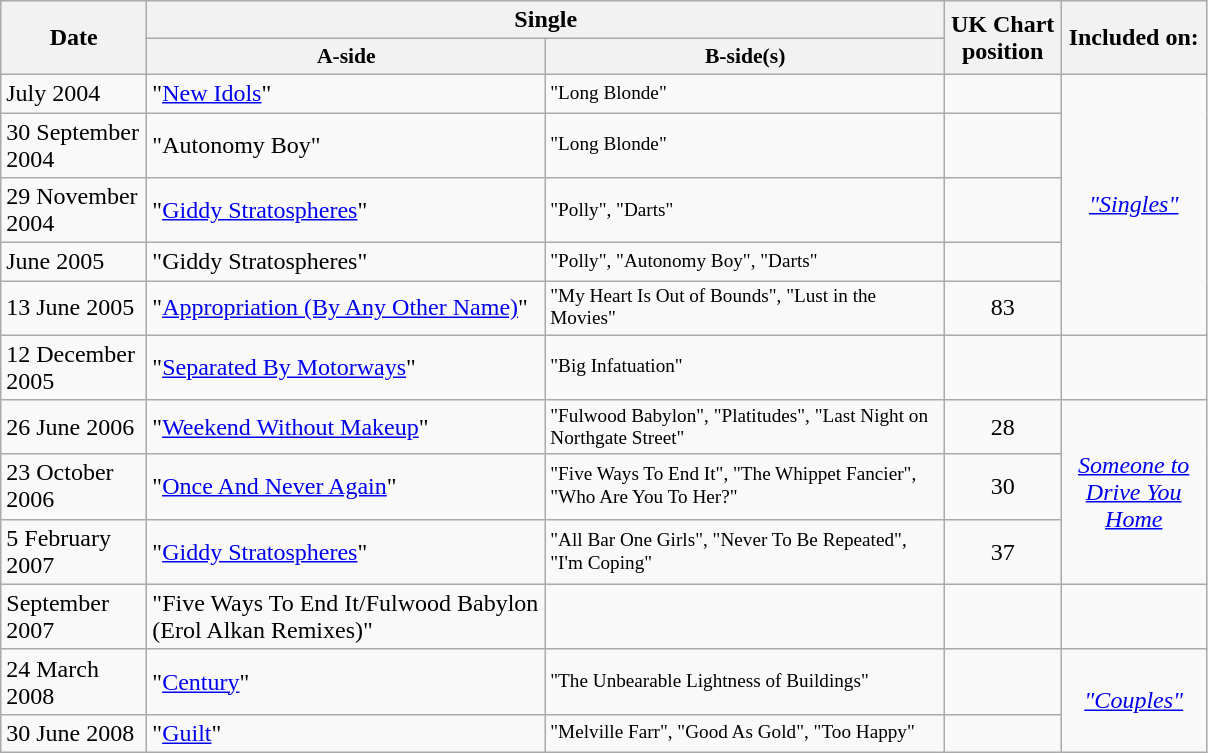<table class="wikitable">
<tr>
<th rowspan="2" style="width:90px;">Date</th>
<th colspan="2" style="width:120px;">Single</th>
<th rowspan="2" style="width:70px;">UK Chart position</th>
<th rowspan="2" style="width:90px;">Included on:</th>
</tr>
<tr>
<th style="width:18em;font-size:90%">A-side</th>
<th style="width:18em;font-size:90%">B-side(s)</th>
</tr>
<tr>
<td>July 2004</td>
<td>"<a href='#'>New Idols</a>"</td>
<td style="font-size:80%">"Long Blonde"</td>
<td style="text-align:center;"></td>
<td rowspan="5" style="text-align:center;"><em><a href='#'>"Singles"</a></em></td>
</tr>
<tr>
<td>30 September 2004</td>
<td>"Autonomy Boy"</td>
<td style="font-size:80%">"Long Blonde"</td>
<td style="text-align:center;"></td>
</tr>
<tr>
<td>29 November 2004</td>
<td>"<a href='#'>Giddy Stratospheres</a>"</td>
<td style="font-size:80%">"Polly", "Darts"</td>
<td style="text-align:center;"></td>
</tr>
<tr>
<td>June 2005</td>
<td>"Giddy Stratospheres"</td>
<td style="font-size:80%">"Polly", "Autonomy Boy", "Darts"</td>
<td style="text-align:center;"></td>
</tr>
<tr>
<td>13 June 2005</td>
<td>"<a href='#'>Appropriation (By Any Other Name)</a>"</td>
<td style="font-size:80%">"My Heart Is Out of Bounds", "Lust in the Movies"</td>
<td style="text-align:center;">83</td>
</tr>
<tr>
<td>12 December 2005</td>
<td>"<a href='#'>Separated By Motorways</a>"</td>
<td style="font-size:80%">"Big Infatuation"</td>
<td></td>
</tr>
<tr>
<td>26 June 2006</td>
<td>"<a href='#'>Weekend Without Makeup</a>"</td>
<td style="font-size:80%">"Fulwood Babylon", "Platitudes", "Last Night on Northgate Street"</td>
<td style="text-align:center;">28</td>
<td rowspan="3" style="text-align:center;"><em><a href='#'>Someone to Drive You Home</a></em></td>
</tr>
<tr>
<td>23 October 2006</td>
<td>"<a href='#'>Once And Never Again</a>"</td>
<td style="font-size:80%">"Five Ways To End It", "The Whippet Fancier", "Who Are You To Her?"</td>
<td style="text-align:center;">30</td>
</tr>
<tr>
<td>5 February 2007</td>
<td>"<a href='#'>Giddy Stratospheres</a>"</td>
<td style="font-size:80%">"All Bar One Girls", "Never To Be Repeated", "I'm Coping"</td>
<td style="text-align:center;">37<br></td>
</tr>
<tr>
<td>September 2007</td>
<td>"Five Ways To End It/Fulwood Babylon (Erol Alkan Remixes)"</td>
<td></td>
<td></td>
</tr>
<tr>
<td>24 March 2008</td>
<td>"<a href='#'>Century</a>"</td>
<td style="font-size:80%">"The Unbearable Lightness of Buildings"</td>
<td></td>
<td rowspan="2" style="text-align:center;"><em><a href='#'>"Couples"</a></em></td>
</tr>
<tr>
<td>30 June 2008</td>
<td>"<a href='#'>Guilt</a>"</td>
<td style="font-size:80%">"Melville Farr", "Good As Gold", "Too Happy"</td>
<td></td>
</tr>
</table>
